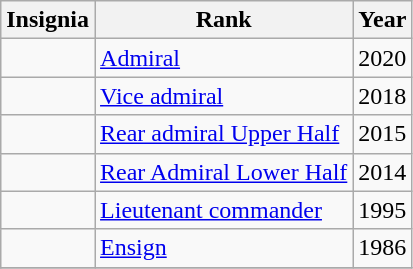<table class="wikitable">
<tr>
<th>Insignia</th>
<th>Rank</th>
<th>Year</th>
</tr>
<tr>
<td></td>
<td><a href='#'>Admiral</a></td>
<td>2020</td>
</tr>
<tr>
<td></td>
<td><a href='#'>Vice admiral</a></td>
<td>2018</td>
</tr>
<tr>
<td></td>
<td><a href='#'>Rear admiral Upper Half</a></td>
<td>2015</td>
</tr>
<tr>
<td></td>
<td><a href='#'>Rear Admiral Lower Half</a></td>
<td>2014</td>
</tr>
<tr>
<td></td>
<td><a href='#'>Lieutenant commander</a></td>
<td>1995</td>
</tr>
<tr>
<td></td>
<td><a href='#'>Ensign</a></td>
<td>1986</td>
</tr>
<tr>
</tr>
</table>
